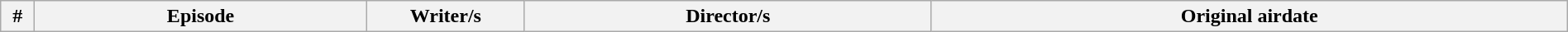<table class="wikitable plainrowheaders" style="width:100%; margin:auto;">
<tr>
<th width="20">#</th>
<th>Episode</th>
<th width="120">Writer/s</th>
<th>Director/s</th>
<th>Original airdate<br>





</th>
</tr>
</table>
